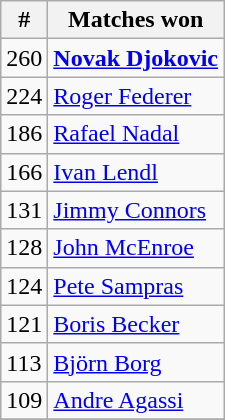<table class="wikitable" style="display:inline-table;">
<tr>
<th>#</th>
<th>Matches won</th>
</tr>
<tr>
<td>260</td>
<td> <strong><a href='#'>Novak Djokovic</a></strong></td>
</tr>
<tr>
<td>224</td>
<td> <a href='#'>Roger Federer</a></td>
</tr>
<tr>
<td>186</td>
<td> <a href='#'>Rafael Nadal</a></td>
</tr>
<tr>
<td>166</td>
<td> <a href='#'>Ivan Lendl</a></td>
</tr>
<tr>
<td>131</td>
<td> <a href='#'>Jimmy Connors</a></td>
</tr>
<tr>
<td>128</td>
<td> <a href='#'>John McEnroe</a></td>
</tr>
<tr>
<td>124</td>
<td> <a href='#'>Pete Sampras</a></td>
</tr>
<tr>
<td>121</td>
<td> <a href='#'>Boris Becker</a></td>
</tr>
<tr>
<td>113</td>
<td> <a href='#'>Björn Borg</a></td>
</tr>
<tr>
<td>109</td>
<td> <a href='#'>Andre Agassi</a><br></td>
</tr>
<tr>
</tr>
</table>
